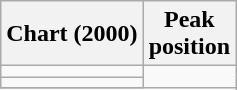<table class="wikitable sortable">
<tr>
<th>Chart (2000)</th>
<th>Peak<br>position</th>
</tr>
<tr>
<td></td>
</tr>
<tr>
<td></td>
</tr>
<tr>
</tr>
</table>
